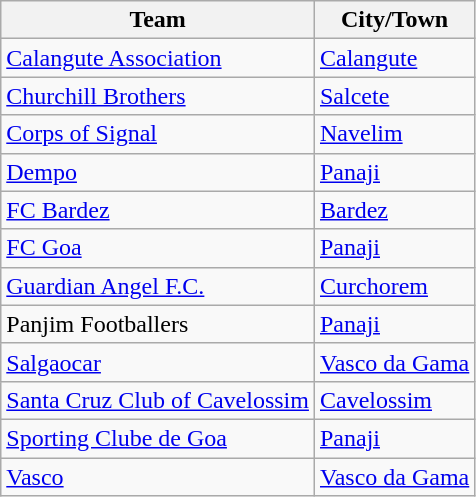<table class="wikitable sortable">
<tr>
<th>Team</th>
<th>City/Town</th>
</tr>
<tr>
<td><a href='#'>Calangute Association</a></td>
<td><a href='#'>Calangute</a></td>
</tr>
<tr>
<td><a href='#'>Churchill Brothers</a></td>
<td><a href='#'>Salcete</a></td>
</tr>
<tr>
<td><a href='#'>Corps of Signal</a></td>
<td><a href='#'>Navelim</a></td>
</tr>
<tr>
<td><a href='#'>Dempo</a></td>
<td><a href='#'>Panaji</a></td>
</tr>
<tr>
<td><a href='#'>FC Bardez</a></td>
<td><a href='#'>Bardez</a></td>
</tr>
<tr>
<td><a href='#'>FC Goa</a></td>
<td><a href='#'>Panaji</a></td>
</tr>
<tr>
<td><a href='#'>Guardian Angel F.C.</a></td>
<td><a href='#'>Curchorem</a></td>
</tr>
<tr>
<td>Panjim Footballers</td>
<td><a href='#'>Panaji</a></td>
</tr>
<tr>
<td><a href='#'>Salgaocar</a></td>
<td><a href='#'>Vasco da Gama</a></td>
</tr>
<tr>
<td><a href='#'>Santa Cruz Club of Cavelossim</a></td>
<td><a href='#'>Cavelossim</a></td>
</tr>
<tr>
<td><a href='#'>Sporting Clube de Goa</a></td>
<td><a href='#'>Panaji</a></td>
</tr>
<tr>
<td><a href='#'>Vasco</a></td>
<td><a href='#'>Vasco da Gama</a></td>
</tr>
</table>
